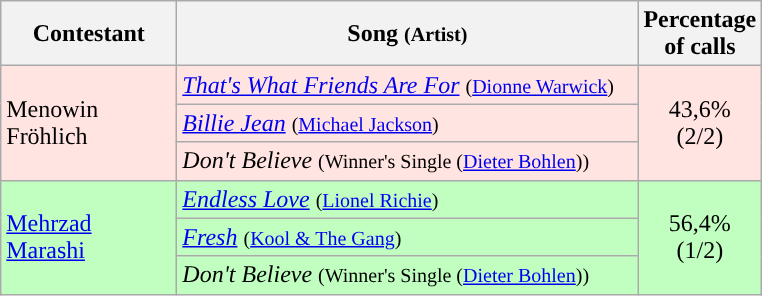<table class="wikitable">
<tr ">
<th style="width:110px;">Contestant</th>
<th style="width:300px;">Song <small>(Artist)</small></th>
<th style="width:28px;">Percentage of calls</th>
</tr>
<tr style="background:#ffe4e1;">
<td style="text-align:left;" rowspan="3">Menowin Fröhlich</td>
<td align="left"><em><a href='#'>That's What Friends Are For</a></em> <small>(<a href='#'>Dionne Warwick</a>)</small></td>
<td style="text-align:center;" rowspan="3">43,6% (2/2)</td>
</tr>
<tr style="background:#ffe4e1;">
<td><em><a href='#'>Billie Jean</a></em> <small>(<a href='#'>Michael Jackson</a>)</small></td>
</tr>
<tr style="background:#ffe4e1;">
<td><em>Don't Believe</em> <small>(Winner's Single (<a href='#'>Dieter Bohlen</a>))</small></td>
</tr>
<tr style="background:#c1ffc1;">
<td style="text-align:left;" rowspan="3"><a href='#'>Mehrzad Marashi</a></td>
<td algin="left"><em><a href='#'>Endless Love</a></em> <small>(<a href='#'>Lionel Richie</a>)</small></td>
<td style="text-align:center;" rowspan="3">56,4% (1/2)</td>
</tr>
<tr style="background:#c1ffc1;">
<td><em><a href='#'>Fresh</a></em> <small>(<a href='#'>Kool & The Gang</a>)</small></td>
</tr>
<tr style="background:#c1ffc1;">
<td><em>Don't Believe</em> <small>(Winner's Single (<a href='#'>Dieter Bohlen</a>))</small></td>
</tr>
</table>
